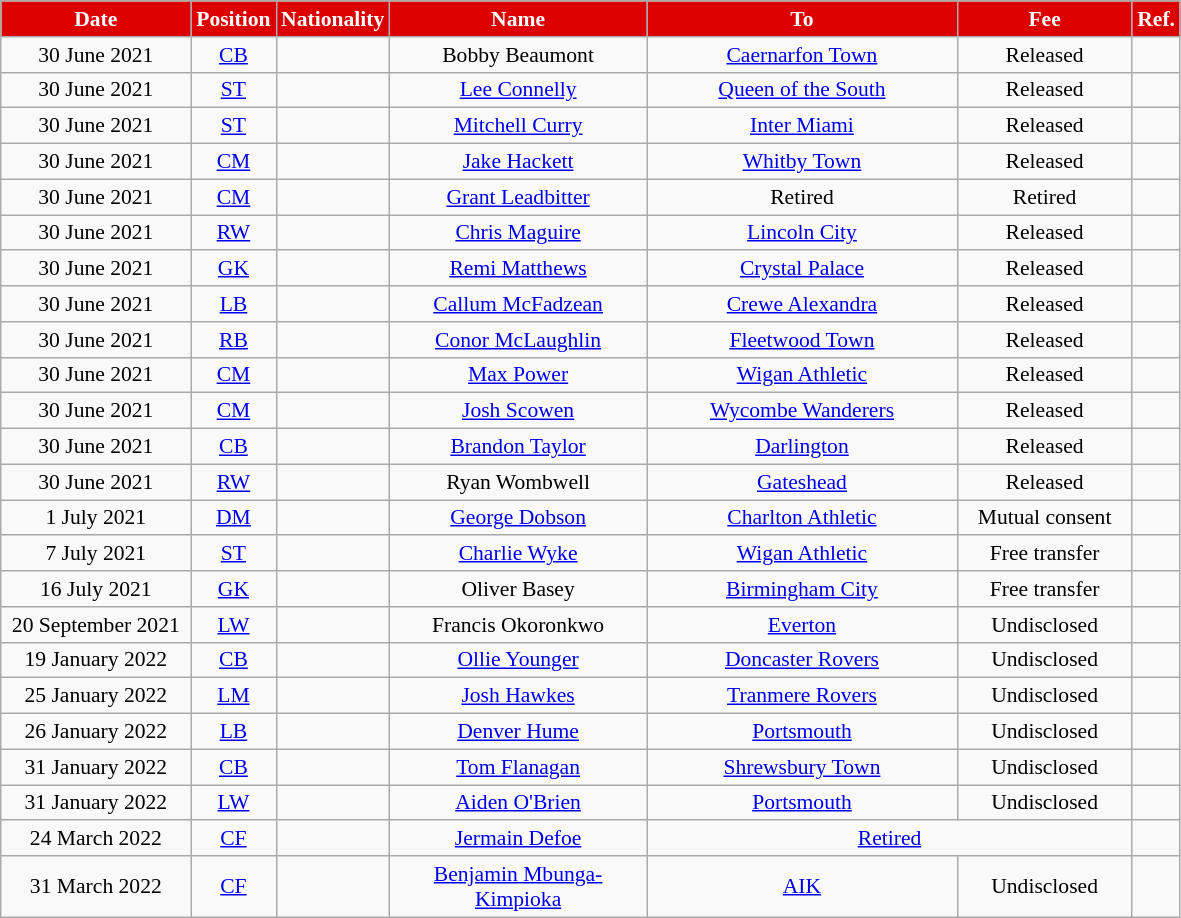<table class="wikitable"  style="text-align:center; font-size:90%; ">
<tr>
<th style="color:#fff; background:#d00; width:120px;">Date</th>
<th style="color:#fff; background:#d00; width:50px;">Position</th>
<th style="color:#fff; background:#d00; width:50px;">Nationality</th>
<th style="color:#fff; background:#d00; width:165px;">Name</th>
<th style="color:#fff; background:#d00; width:200px;">To</th>
<th style="color:#fff; background:#d00; width:110px;">Fee</th>
<th style="color:#fff; background:#d00; width:25px;">Ref.</th>
</tr>
<tr>
<td>30 June 2021</td>
<td><a href='#'>CB</a></td>
<td></td>
<td>Bobby Beaumont</td>
<td> <a href='#'>Caernarfon Town</a></td>
<td>Released</td>
<td></td>
</tr>
<tr>
<td>30 June 2021</td>
<td><a href='#'>ST</a></td>
<td></td>
<td><a href='#'>Lee Connelly</a></td>
<td> <a href='#'>Queen of the South</a></td>
<td>Released</td>
<td></td>
</tr>
<tr>
<td>30 June 2021</td>
<td><a href='#'>ST</a></td>
<td></td>
<td><a href='#'>Mitchell Curry</a></td>
<td> <a href='#'>Inter Miami</a></td>
<td>Released</td>
<td></td>
</tr>
<tr>
<td>30 June 2021</td>
<td><a href='#'>CM</a></td>
<td></td>
<td><a href='#'>Jake Hackett</a></td>
<td> <a href='#'>Whitby Town</a></td>
<td>Released</td>
<td></td>
</tr>
<tr>
<td>30 June 2021</td>
<td><a href='#'>CM</a></td>
<td></td>
<td><a href='#'>Grant Leadbitter</a></td>
<td>Retired</td>
<td>Retired</td>
<td></td>
</tr>
<tr>
<td>30 June 2021</td>
<td><a href='#'>RW</a></td>
<td></td>
<td><a href='#'>Chris Maguire</a></td>
<td> <a href='#'>Lincoln City</a></td>
<td>Released</td>
<td></td>
</tr>
<tr>
<td>30 June 2021</td>
<td><a href='#'>GK</a></td>
<td></td>
<td><a href='#'>Remi Matthews</a></td>
<td> <a href='#'>Crystal Palace</a></td>
<td>Released</td>
<td></td>
</tr>
<tr>
<td>30 June 2021</td>
<td><a href='#'>LB</a></td>
<td></td>
<td><a href='#'>Callum McFadzean</a></td>
<td> <a href='#'>Crewe Alexandra</a></td>
<td>Released</td>
<td></td>
</tr>
<tr>
<td>30 June 2021</td>
<td><a href='#'>RB</a></td>
<td></td>
<td><a href='#'>Conor McLaughlin</a></td>
<td> <a href='#'>Fleetwood Town</a></td>
<td>Released</td>
<td></td>
</tr>
<tr>
<td>30 June 2021</td>
<td><a href='#'>CM</a></td>
<td></td>
<td><a href='#'>Max Power</a></td>
<td> <a href='#'>Wigan Athletic</a></td>
<td>Released</td>
<td></td>
</tr>
<tr>
<td>30 June 2021</td>
<td><a href='#'>CM</a></td>
<td></td>
<td><a href='#'>Josh Scowen</a></td>
<td> <a href='#'>Wycombe Wanderers</a></td>
<td>Released</td>
<td></td>
</tr>
<tr>
<td>30 June 2021</td>
<td><a href='#'>CB</a></td>
<td></td>
<td><a href='#'>Brandon Taylor</a></td>
<td> <a href='#'>Darlington</a></td>
<td>Released</td>
<td></td>
</tr>
<tr>
<td>30 June 2021</td>
<td><a href='#'>RW</a></td>
<td></td>
<td>Ryan Wombwell</td>
<td> <a href='#'>Gateshead</a></td>
<td>Released</td>
<td></td>
</tr>
<tr>
<td>1 July 2021</td>
<td><a href='#'>DM</a></td>
<td></td>
<td><a href='#'>George Dobson</a></td>
<td> <a href='#'>Charlton Athletic</a></td>
<td>Mutual consent</td>
<td></td>
</tr>
<tr>
<td>7 July 2021</td>
<td><a href='#'>ST</a></td>
<td></td>
<td><a href='#'>Charlie Wyke</a></td>
<td> <a href='#'>Wigan Athletic</a></td>
<td>Free transfer</td>
<td></td>
</tr>
<tr>
<td>16 July 2021</td>
<td><a href='#'>GK</a></td>
<td></td>
<td>Oliver Basey</td>
<td> <a href='#'>Birmingham City</a></td>
<td>Free transfer</td>
<td></td>
</tr>
<tr>
<td>20 September 2021</td>
<td><a href='#'>LW</a></td>
<td></td>
<td>Francis Okoronkwo</td>
<td> <a href='#'>Everton</a></td>
<td>Undisclosed</td>
<td></td>
</tr>
<tr>
<td>19 January 2022</td>
<td><a href='#'>CB</a></td>
<td></td>
<td><a href='#'>Ollie Younger</a></td>
<td> <a href='#'>Doncaster Rovers</a></td>
<td>Undisclosed</td>
<td></td>
</tr>
<tr>
<td>25 January 2022</td>
<td><a href='#'>LM</a></td>
<td></td>
<td><a href='#'>Josh Hawkes</a></td>
<td> <a href='#'>Tranmere Rovers</a></td>
<td>Undisclosed</td>
<td></td>
</tr>
<tr>
<td>26 January 2022</td>
<td><a href='#'>LB</a></td>
<td></td>
<td><a href='#'>Denver Hume</a></td>
<td> <a href='#'>Portsmouth</a></td>
<td>Undisclosed</td>
<td></td>
</tr>
<tr>
<td>31 January 2022</td>
<td><a href='#'>CB</a></td>
<td></td>
<td><a href='#'>Tom Flanagan</a></td>
<td> <a href='#'>Shrewsbury Town</a></td>
<td>Undisclosed</td>
<td></td>
</tr>
<tr>
<td>31 January 2022</td>
<td><a href='#'>LW</a></td>
<td></td>
<td><a href='#'>Aiden O'Brien</a></td>
<td> <a href='#'>Portsmouth</a></td>
<td>Undisclosed</td>
<td></td>
</tr>
<tr>
<td>24 March 2022</td>
<td><a href='#'>CF</a></td>
<td></td>
<td><a href='#'>Jermain Defoe</a></td>
<td colspan="2"><a href='#'>Retired</a></td>
<td></td>
</tr>
<tr>
<td>31 March 2022</td>
<td><a href='#'>CF</a></td>
<td></td>
<td><a href='#'>Benjamin Mbunga-Kimpioka</a></td>
<td> <a href='#'>AIK</a></td>
<td>Undisclosed</td>
<td></td>
</tr>
</table>
